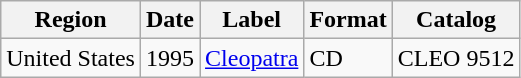<table class="wikitable">
<tr>
<th>Region</th>
<th>Date</th>
<th>Label</th>
<th>Format</th>
<th>Catalog</th>
</tr>
<tr>
<td>United States</td>
<td>1995</td>
<td><a href='#'>Cleopatra</a></td>
<td>CD</td>
<td>CLEO 9512</td>
</tr>
</table>
